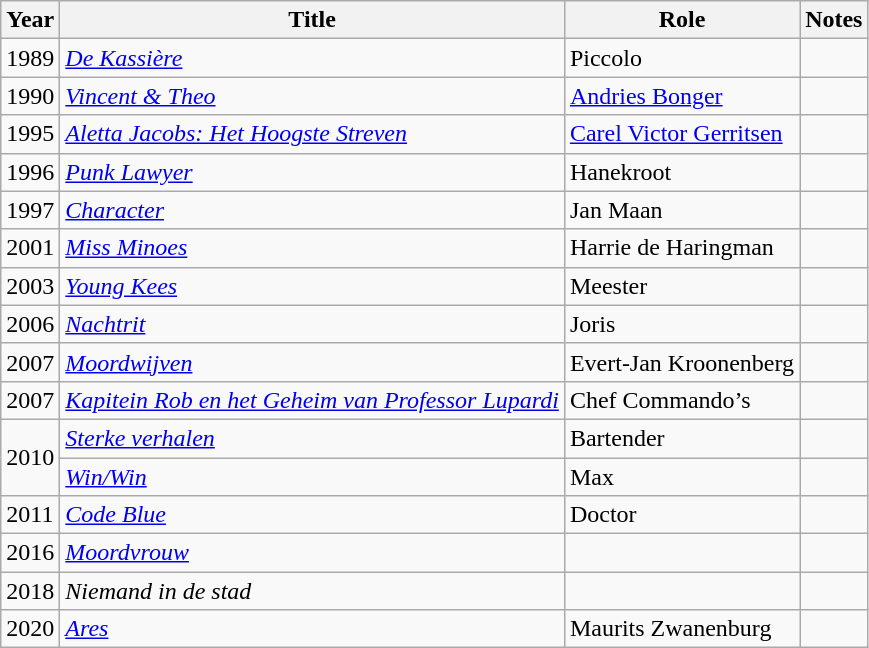<table class="wikitable sortable">
<tr>
<th>Year</th>
<th>Title</th>
<th>Role</th>
<th class="unsortable">Notes</th>
</tr>
<tr>
<td>1989</td>
<td><em><a href='#'>De Kassière</a></em></td>
<td>Piccolo</td>
<td></td>
</tr>
<tr>
<td>1990</td>
<td><em><a href='#'>Vincent & Theo</a></em></td>
<td><a href='#'>Andries Bonger</a></td>
<td></td>
</tr>
<tr>
<td>1995</td>
<td><em><a href='#'>Aletta Jacobs: Het Hoogste Streven</a></em></td>
<td><a href='#'>Carel Victor Gerritsen</a></td>
<td></td>
</tr>
<tr>
<td>1996</td>
<td><em><a href='#'>Punk Lawyer</a></em></td>
<td>Hanekroot</td>
<td></td>
</tr>
<tr>
<td>1997</td>
<td><em><a href='#'>Character</a></em></td>
<td>Jan Maan</td>
<td></td>
</tr>
<tr>
<td>2001</td>
<td><em><a href='#'>Miss Minoes</a></em></td>
<td>Harrie de Haringman</td>
<td></td>
</tr>
<tr>
<td>2003</td>
<td><em><a href='#'>Young Kees</a></em></td>
<td>Meester</td>
<td></td>
</tr>
<tr>
<td>2006</td>
<td><em><a href='#'>Nachtrit</a></em></td>
<td>Joris</td>
<td></td>
</tr>
<tr>
<td>2007</td>
<td><em><a href='#'>Moordwijven</a></em></td>
<td>Evert-Jan Kroonenberg</td>
<td></td>
</tr>
<tr>
<td>2007</td>
<td><em><a href='#'>Kapitein Rob en het Geheim van Professor Lupardi</a></em></td>
<td>Chef Commando’s</td>
<td></td>
</tr>
<tr>
<td rowspan=2>2010</td>
<td><em><a href='#'>Sterke verhalen</a></em></td>
<td>Bartender</td>
<td></td>
</tr>
<tr>
<td><em><a href='#'>Win/Win</a></em></td>
<td>Max</td>
</tr>
<tr>
<td>2011</td>
<td><em><a href='#'>Code Blue</a></em></td>
<td>Doctor</td>
<td></td>
</tr>
<tr>
<td>2016</td>
<td><em><a href='#'>Moordvrouw</a></em></td>
<td></td>
<td></td>
</tr>
<tr>
<td>2018</td>
<td><em>Niemand in de stad</em></td>
<td></td>
<td></td>
</tr>
<tr>
<td>2020</td>
<td><em><a href='#'>Ares</a></em></td>
<td>Maurits Zwanenburg</td>
<td></td>
</tr>
</table>
